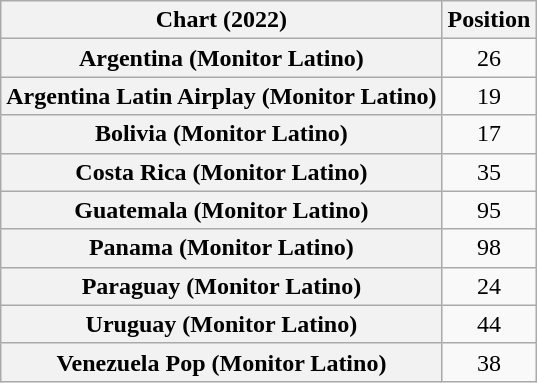<table class="wikitable sortable plainrowheaders" style="text-align:center">
<tr>
<th scope="col">Chart (2022)</th>
<th scope="col">Position</th>
</tr>
<tr>
<th scope="row">Argentina (Monitor Latino)</th>
<td>26</td>
</tr>
<tr>
<th scope="row">Argentina Latin Airplay (Monitor Latino)</th>
<td>19</td>
</tr>
<tr>
<th scope="row">Bolivia (Monitor Latino)</th>
<td>17</td>
</tr>
<tr>
<th scope="row">Costa Rica (Monitor Latino)</th>
<td>35</td>
</tr>
<tr>
<th scope="row">Guatemala (Monitor Latino)</th>
<td>95</td>
</tr>
<tr>
<th scope="row">Panama (Monitor Latino)</th>
<td>98</td>
</tr>
<tr>
<th scope="row">Paraguay (Monitor Latino)</th>
<td>24</td>
</tr>
<tr>
<th scope="row">Uruguay (Monitor Latino)</th>
<td>44</td>
</tr>
<tr>
<th scope="row">Venezuela Pop (Monitor Latino)</th>
<td>38</td>
</tr>
</table>
